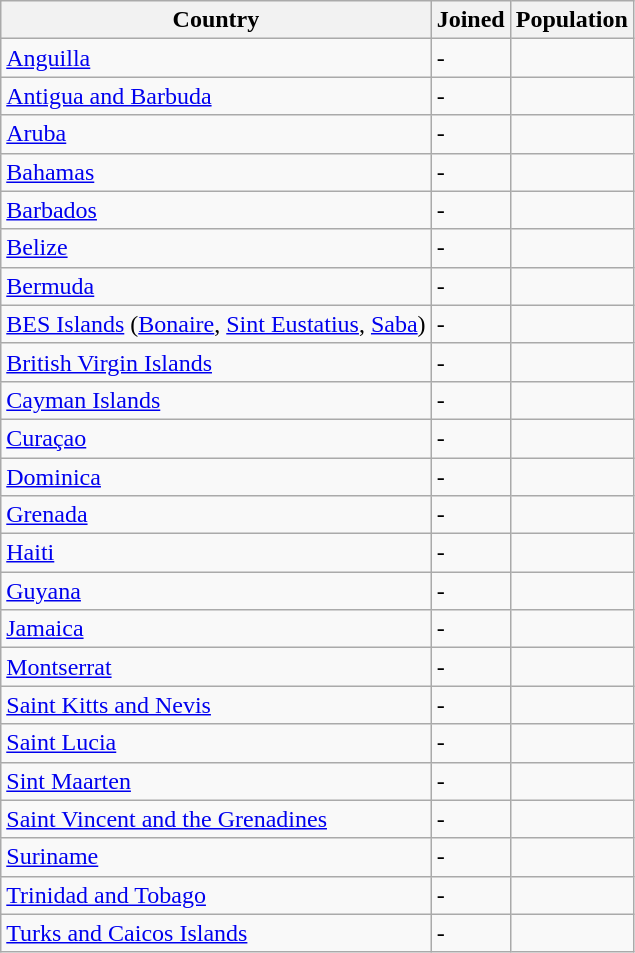<table class="wikitable sortable">
<tr>
<th>Country</th>
<th>Joined</th>
<th>Population</th>
</tr>
<tr>
<td><a href='#'>Anguilla</a></td>
<td>-</td>
<td align=right></td>
</tr>
<tr>
<td><a href='#'>Antigua and Barbuda</a></td>
<td>-</td>
<td align=right></td>
</tr>
<tr>
<td><a href='#'>Aruba</a></td>
<td>-</td>
<td align=right></td>
</tr>
<tr>
<td><a href='#'>Bahamas</a></td>
<td>-</td>
<td align=right></td>
</tr>
<tr>
<td><a href='#'>Barbados</a></td>
<td>-</td>
<td align=right></td>
</tr>
<tr>
<td><a href='#'>Belize</a></td>
<td>-</td>
<td align=right></td>
</tr>
<tr>
<td><a href='#'>Bermuda</a></td>
<td>-</td>
<td align=right></td>
</tr>
<tr>
<td><a href='#'>BES Islands</a> (<a href='#'>Bonaire</a>, <a href='#'>Sint Eustatius</a>, <a href='#'>Saba</a>)</td>
<td>-</td>
<td align=right></td>
</tr>
<tr>
<td><a href='#'>British Virgin Islands</a></td>
<td>-</td>
<td align=right></td>
</tr>
<tr>
<td><a href='#'>Cayman Islands</a></td>
<td>-</td>
<td align=right></td>
</tr>
<tr>
<td><a href='#'>Curaçao</a></td>
<td>-</td>
<td align=right></td>
</tr>
<tr>
<td><a href='#'>Dominica</a></td>
<td>-</td>
<td align=right></td>
</tr>
<tr>
<td><a href='#'>Grenada</a></td>
<td>-</td>
<td align=right></td>
</tr>
<tr>
<td><a href='#'>Haiti</a></td>
<td>-</td>
<td align=right></td>
</tr>
<tr>
<td><a href='#'>Guyana</a></td>
<td>-</td>
<td align=right></td>
</tr>
<tr>
<td><a href='#'>Jamaica</a></td>
<td>-</td>
<td align=right></td>
</tr>
<tr>
<td><a href='#'>Montserrat</a></td>
<td>-</td>
<td align=right></td>
</tr>
<tr>
<td><a href='#'>Saint Kitts and Nevis</a></td>
<td>-</td>
<td align=right></td>
</tr>
<tr>
<td><a href='#'>Saint Lucia</a></td>
<td>-</td>
<td align=right></td>
</tr>
<tr>
<td><a href='#'>Sint Maarten</a></td>
<td>-</td>
<td align=right></td>
</tr>
<tr>
<td><a href='#'>Saint Vincent and the Grenadines</a></td>
<td>-</td>
<td align=right></td>
</tr>
<tr>
<td><a href='#'>Suriname</a></td>
<td>-</td>
<td align=right></td>
</tr>
<tr>
<td><a href='#'>Trinidad and Tobago</a></td>
<td>-</td>
<td align=right></td>
</tr>
<tr>
<td><a href='#'>Turks and Caicos Islands</a></td>
<td>-</td>
<td align=right></td>
</tr>
</table>
